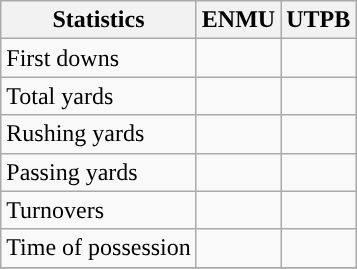<table class="wikitable" style="float: left;">
<tr>
<th>Statistics</th>
<th>ENMU</th>
<th>UTPB</th>
</tr>
<tr>
<td>First downs</td>
<td></td>
<td></td>
</tr>
<tr>
<td>Total yards</td>
<td></td>
<td></td>
</tr>
<tr>
<td>Rushing yards</td>
<td></td>
<td></td>
</tr>
<tr>
<td>Passing yards</td>
<td></td>
<td></td>
</tr>
<tr>
<td>Turnovers</td>
<td></td>
<td></td>
</tr>
<tr>
<td>Time of possession</td>
<td></td>
<td></td>
</tr>
<tr>
</tr>
</table>
